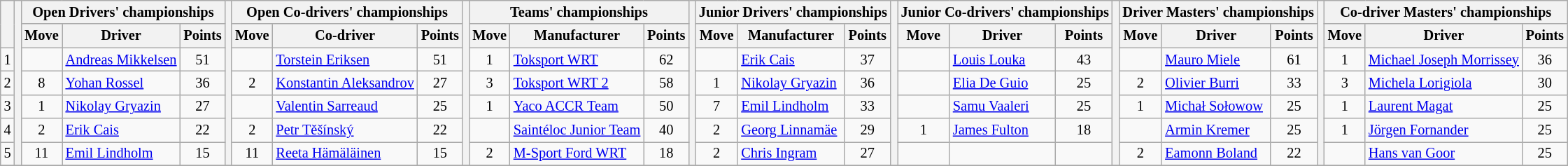<table class="wikitable" style="font-size:85%;">
<tr>
<th rowspan="2"></th>
<th rowspan="7" style="width:5px;"></th>
<th colspan="3" nowrap>Open Drivers' championships</th>
<th rowspan="7" style="width:5px;"></th>
<th colspan="3" nowrap>Open Co-drivers' championships</th>
<th rowspan="7" style="width:5px;"></th>
<th colspan="3" nowrap>Teams' championships</th>
<th rowspan="7" style="width:5px;"></th>
<th colspan="3" nowrap>Junior Drivers' championships</th>
<th rowspan="7" style="width:5px;"></th>
<th colspan="3" nowrap>Junior Co-drivers' championships</th>
<th rowspan="7" style="width:5px;"></th>
<th colspan="3" nowrap>Driver Masters' championships</th>
<th rowspan="7" style="width:5px;"></th>
<th colspan="3" nowrap>Co-driver Masters' championships</th>
</tr>
<tr>
<th>Move</th>
<th>Driver</th>
<th>Points</th>
<th>Move</th>
<th>Co-driver</th>
<th>Points</th>
<th>Move</th>
<th>Manufacturer</th>
<th>Points</th>
<th>Move</th>
<th>Manufacturer</th>
<th>Points</th>
<th>Move</th>
<th>Driver</th>
<th>Points</th>
<th>Move</th>
<th>Driver</th>
<th>Points</th>
<th>Move</th>
<th>Driver</th>
<th>Points</th>
</tr>
<tr>
<td align="center">1</td>
<td align="center"></td>
<td nowrap><a href='#'>Andreas Mikkelsen</a></td>
<td align="center">51</td>
<td align="center"></td>
<td><a href='#'>Torstein Eriksen</a></td>
<td align="center">51</td>
<td align="center"> 1</td>
<td><a href='#'>Toksport WRT</a></td>
<td align="center">62</td>
<td align="center"></td>
<td><a href='#'>Erik Cais</a></td>
<td align="center">37</td>
<td align="center"></td>
<td><a href='#'>Louis Louka</a></td>
<td align="center">43</td>
<td align="center"></td>
<td><a href='#'>Mauro Miele</a></td>
<td align="center">61</td>
<td align="center"> 1</td>
<td nowrap><a href='#'>Michael Joseph Morrissey</a></td>
<td align="center">36</td>
</tr>
<tr>
<td align="center">2</td>
<td align="center"> 8</td>
<td nowrap><a href='#'>Yohan Rossel</a></td>
<td align="center">36</td>
<td align="center"> 2</td>
<td nowrap><a href='#'>Konstantin Aleksandrov</a></td>
<td align="center">27</td>
<td align="center"> 3</td>
<td><a href='#'>Toksport WRT 2</a></td>
<td align="center">58</td>
<td align="center"> 1</td>
<td><a href='#'>Nikolay Gryazin</a></td>
<td align="center">36</td>
<td align="center"></td>
<td><a href='#'>Elia De Guio</a></td>
<td align="center">25</td>
<td align="center"> 2</td>
<td><a href='#'>Olivier Burri</a></td>
<td align="center">33</td>
<td align="center"> 3</td>
<td><a href='#'>Michela Lorigiola</a></td>
<td align="center">30</td>
</tr>
<tr>
<td align="center">3</td>
<td align="center"> 1</td>
<td><a href='#'>Nikolay Gryazin</a></td>
<td align="center">27</td>
<td align="center"></td>
<td nowrap><a href='#'>Valentin Sarreaud</a></td>
<td align="center">25</td>
<td align="center"> 1</td>
<td><a href='#'>Yaco ACCR Team</a></td>
<td align="center">50</td>
<td align="center"> 7</td>
<td><a href='#'>Emil Lindholm</a></td>
<td align="center">33</td>
<td align="center"></td>
<td><a href='#'>Samu Vaaleri</a></td>
<td align="center">25</td>
<td align="center"> 1</td>
<td><a href='#'>Michał Sołowow</a></td>
<td align="center">25</td>
<td align="center"> 1</td>
<td><a href='#'>Laurent Magat</a></td>
<td align="center">25</td>
</tr>
<tr>
<td align="center">4</td>
<td align="center"> 2</td>
<td><a href='#'>Erik Cais</a></td>
<td align="center">22</td>
<td align="center"> 2</td>
<td><a href='#'>Petr Těšínský</a></td>
<td align="center">22</td>
<td align="center"></td>
<td nowrap><a href='#'>Saintéloc Junior Team</a></td>
<td align="center">40</td>
<td align="center"> 2</td>
<td nowrap><a href='#'>Georg Linnamäe</a></td>
<td align="center">29</td>
<td align="center"> 1</td>
<td><a href='#'>James Fulton</a></td>
<td align="center">18</td>
<td align="center"></td>
<td><a href='#'>Armin Kremer</a></td>
<td align="center">25</td>
<td align="center"> 1</td>
<td><a href='#'>Jörgen Fornander</a></td>
<td align="center">25</td>
</tr>
<tr>
<td align="center">5</td>
<td align="center"> 11</td>
<td><a href='#'>Emil Lindholm</a></td>
<td align="center">15</td>
<td align="center"> 11</td>
<td><a href='#'>Reeta Hämäläinen</a></td>
<td align="center">15</td>
<td align="center"> 2</td>
<td nowrap><a href='#'>M-Sport Ford WRT</a></td>
<td align="center">18</td>
<td align="center"> 2</td>
<td nowrap><a href='#'>Chris Ingram</a></td>
<td align="center">27</td>
<td></td>
<td></td>
<td></td>
<td align="center"> 2</td>
<td><a href='#'>Eamonn Boland</a></td>
<td align="center">22</td>
<td align="center"></td>
<td><a href='#'>Hans van Goor</a></td>
<td align="center">25</td>
</tr>
<tr>
</tr>
</table>
